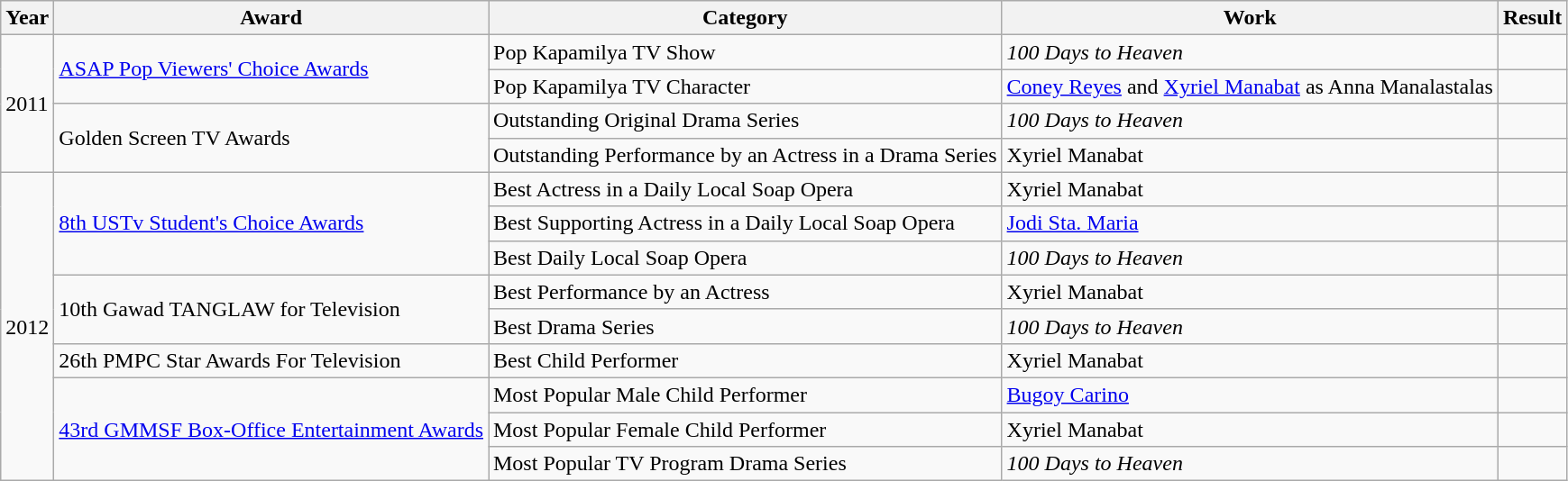<table class="wikitable">
<tr>
<th>Year</th>
<th>Award</th>
<th>Category</th>
<th>Work</th>
<th>Result</th>
</tr>
<tr>
<td rowspan="4">2011</td>
<td rowspan="2"><a href='#'>ASAP Pop Viewers' Choice Awards</a></td>
<td>Pop Kapamilya TV Show</td>
<td><em>100 Days to Heaven</em></td>
<td></td>
</tr>
<tr>
<td>Pop Kapamilya TV Character</td>
<td><a href='#'>Coney Reyes</a> and <a href='#'>Xyriel Manabat</a> as Anna Manalastalas</td>
<td></td>
</tr>
<tr>
<td rowspan="2">Golden Screen TV Awards</td>
<td>Outstanding Original Drama Series</td>
<td><em>100 Days to Heaven</em></td>
<td></td>
</tr>
<tr>
<td>Outstanding Performance by an Actress in a Drama Series</td>
<td>Xyriel Manabat</td>
<td></td>
</tr>
<tr>
<td rowspan="9">2012</td>
<td rowspan="3"><a href='#'>8th USTv Student's Choice Awards</a></td>
<td>Best Actress in a Daily Local Soap Opera</td>
<td>Xyriel Manabat</td>
<td></td>
</tr>
<tr>
<td>Best Supporting Actress in a Daily Local Soap Opera</td>
<td><a href='#'>Jodi Sta. Maria</a></td>
<td></td>
</tr>
<tr>
<td>Best Daily Local Soap Opera</td>
<td><em>100 Days to Heaven</em></td>
<td></td>
</tr>
<tr>
<td rowspan="2">10th Gawad TANGLAW for Television</td>
<td>Best Performance by an Actress</td>
<td>Xyriel Manabat</td>
<td></td>
</tr>
<tr>
<td>Best Drama Series</td>
<td><em>100 Days to Heaven</em></td>
<td></td>
</tr>
<tr>
<td>26th PMPC Star Awards For Television</td>
<td>Best Child Performer</td>
<td>Xyriel Manabat</td>
<td></td>
</tr>
<tr>
<td rowspan=3><a href='#'>43rd GMMSF Box-Office Entertainment Awards</a></td>
<td>Most Popular Male Child Performer</td>
<td><a href='#'>Bugoy Carino</a></td>
<td></td>
</tr>
<tr>
<td>Most Popular Female Child Performer</td>
<td>Xyriel Manabat</td>
<td></td>
</tr>
<tr>
<td>Most Popular TV Program Drama Series</td>
<td><em>100 Days to Heaven</em></td>
<td></td>
</tr>
</table>
